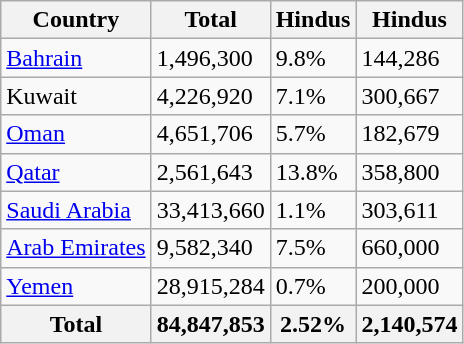<table class="wikitable">
<tr>
<th>Country</th>
<th>Total </th>
<th>Hindus </th>
<th>Hindus </th>
</tr>
<tr>
<td> <a href='#'>Bahrain</a></td>
<td>1,496,300</td>
<td>9.8%</td>
<td>144,286</td>
</tr>
<tr>
<td> Kuwait</td>
<td>4,226,920</td>
<td>7.1%</td>
<td>300,667</td>
</tr>
<tr>
<td> <a href='#'>Oman</a></td>
<td>4,651,706</td>
<td>5.7%</td>
<td>182,679</td>
</tr>
<tr>
<td> <a href='#'>Qatar</a></td>
<td>2,561,643</td>
<td>13.8%</td>
<td>358,800</td>
</tr>
<tr>
<td> <a href='#'>Saudi Arabia</a></td>
<td>33,413,660</td>
<td>1.1%</td>
<td>303,611</td>
</tr>
<tr>
<td> <a href='#'>Arab Emirates</a></td>
<td>9,582,340</td>
<td>7.5%</td>
<td>660,000</td>
</tr>
<tr>
<td> <a href='#'>Yemen</a></td>
<td>28,915,284</td>
<td>0.7%</td>
<td>200,000</td>
</tr>
<tr>
<th>Total</th>
<th>84,847,853</th>
<th>2.52%</th>
<th>2,140,574</th>
</tr>
</table>
